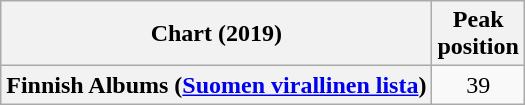<table class="wikitable plainrowheaders" style="text-align:center">
<tr>
<th scope="col">Chart (2019)</th>
<th scope="col">Peak<br>position</th>
</tr>
<tr>
<th scope="row">Finnish Albums (<a href='#'>Suomen virallinen lista</a>)</th>
<td>39</td>
</tr>
</table>
